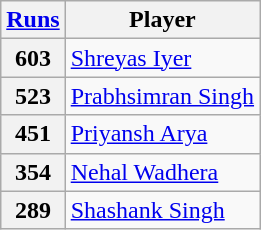<table class="wikitable">
<tr>
<th scope=col><a href='#'>Runs</a></th>
<th scope=col>Player</th>
</tr>
<tr>
<th scope=row>603</th>
<td><a href='#'>Shreyas Iyer</a></td>
</tr>
<tr>
<th scope=row>523</th>
<td><a href='#'>Prabhsimran Singh</a></td>
</tr>
<tr>
<th scope=row>451</th>
<td><a href='#'>Priyansh Arya</a></td>
</tr>
<tr>
<th scope=row>354</th>
<td><a href='#'>Nehal Wadhera</a></td>
</tr>
<tr>
<th scope=row>289</th>
<td><a href='#'>Shashank Singh</a></td>
</tr>
</table>
